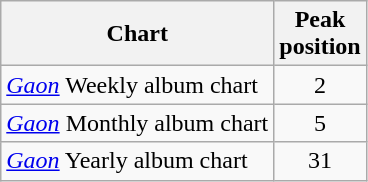<table class="wikitable sortable">
<tr>
<th>Chart</th>
<th>Peak<br>position</th>
</tr>
<tr>
<td><em><a href='#'>Gaon</a></em> Weekly album chart</td>
<td style="text-align:center;">2</td>
</tr>
<tr>
<td><em><a href='#'>Gaon</a></em> Monthly album chart</td>
<td style="text-align:center;">5</td>
</tr>
<tr>
<td><em><a href='#'>Gaon</a></em> Yearly album chart</td>
<td style="text-align:center;">31</td>
</tr>
</table>
